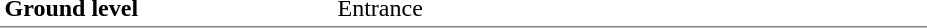<table table border=0 cellspacing=0 cellpadding=3>
<tr>
<td style="border-bottom:solid 1px gray;" width=110 rowspan=10 valign=top><strong>Ground level</strong></td>
</tr>
<tr>
<td style="border-bottom:solid 1px gray;" width=100 rowspan=2 valign=top></td>
<td style="border-bottom:solid 1px gray;" width=390 rowspan=2 valign=top>Entrance</td>
</tr>
</table>
